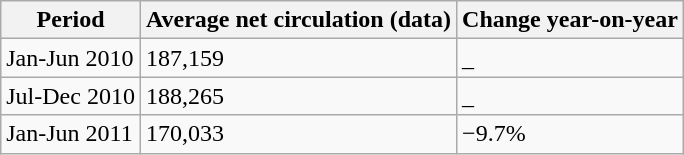<table class="wikitable" border="1">
<tr>
<th>Period</th>
<th>Average net circulation (data)</th>
<th>Change year-on-year</th>
</tr>
<tr>
<td>Jan-Jun 2010</td>
<td>187,159</td>
<td>_</td>
</tr>
<tr>
<td>Jul-Dec 2010</td>
<td>188,265</td>
<td>_</td>
</tr>
<tr>
<td>Jan-Jun 2011</td>
<td>170,033</td>
<td>−9.7%</td>
</tr>
</table>
